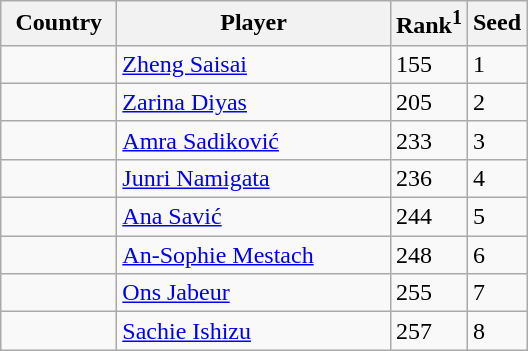<table class="sortable wikitable">
<tr>
<th width="70">Country</th>
<th width="175">Player</th>
<th>Rank<sup>1</sup></th>
<th>Seed</th>
</tr>
<tr>
<td></td>
<td><a href='#'>Zheng Saisai</a></td>
<td>155</td>
<td>1</td>
</tr>
<tr>
<td></td>
<td><a href='#'>Zarina Diyas</a></td>
<td>205</td>
<td>2</td>
</tr>
<tr>
<td></td>
<td><a href='#'>Amra Sadiković</a></td>
<td>233</td>
<td>3</td>
</tr>
<tr>
<td></td>
<td><a href='#'>Junri Namigata</a></td>
<td>236</td>
<td>4</td>
</tr>
<tr>
<td></td>
<td><a href='#'>Ana Savić</a></td>
<td>244</td>
<td>5</td>
</tr>
<tr>
<td></td>
<td><a href='#'>An-Sophie Mestach</a></td>
<td>248</td>
<td>6</td>
</tr>
<tr>
<td></td>
<td><a href='#'>Ons Jabeur</a></td>
<td>255</td>
<td>7</td>
</tr>
<tr>
<td></td>
<td><a href='#'>Sachie Ishizu</a></td>
<td>257</td>
<td>8</td>
</tr>
</table>
